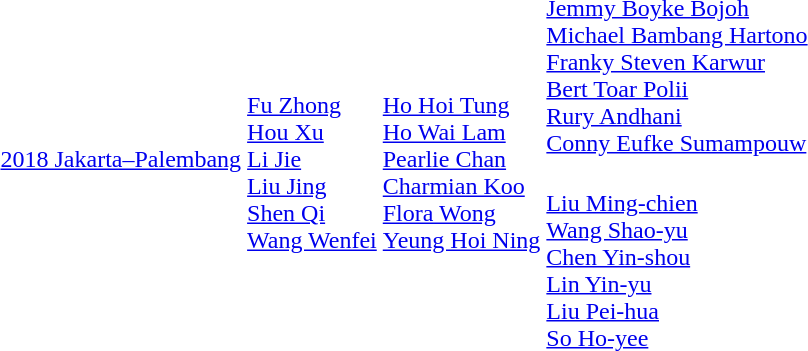<table>
<tr>
<td rowspan=2><a href='#'>2018 Jakarta–Palembang</a></td>
<td rowspan=2><br><a href='#'>Fu Zhong</a><br><a href='#'>Hou Xu</a><br><a href='#'>Li Jie</a><br><a href='#'>Liu Jing</a><br><a href='#'>Shen Qi</a><br><a href='#'>Wang Wenfei</a></td>
<td rowspan=2><br><a href='#'>Ho Hoi Tung</a><br><a href='#'>Ho Wai Lam</a><br><a href='#'>Pearlie Chan</a><br><a href='#'>Charmian Koo</a><br><a href='#'>Flora Wong</a><br><a href='#'>Yeung Hoi Ning</a></td>
<td><br><a href='#'>Jemmy Boyke Bojoh</a><br><a href='#'>Michael Bambang Hartono</a><br><a href='#'>Franky Steven Karwur</a><br><a href='#'>Bert Toar Polii</a><br><a href='#'>Rury Andhani</a><br><a href='#'>Conny Eufke Sumampouw</a></td>
</tr>
<tr>
<td><br><a href='#'>Liu Ming-chien</a><br><a href='#'>Wang Shao-yu</a><br><a href='#'>Chen Yin-shou</a><br><a href='#'>Lin Yin-yu</a><br><a href='#'>Liu Pei-hua</a><br><a href='#'>So Ho-yee</a></td>
</tr>
</table>
